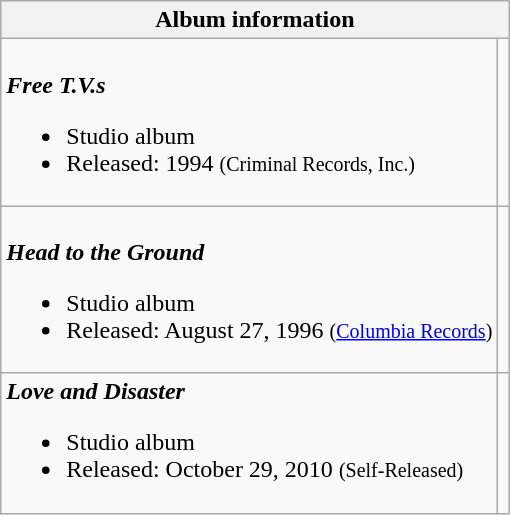<table class="wikitable">
<tr>
<th align="left" colspan=3>Album information</th>
</tr>
<tr>
<td align="left"><br><strong><em>Free T.V.s</em></strong><ul><li>Studio album</li><li>Released: 1994 <small>(Criminal Records, Inc.)</small></li></ul></td>
</tr>
<tr>
<td align="left"><br><strong><em>Head to the Ground</em></strong><ul><li>Studio album</li><li>Released: August 27, 1996 <small>(<a href='#'>Columbia Records</a>)</small></li></ul></td>
<td></td>
</tr>
<tr>
<td align="left"><strong><em>Love and Disaster</em></strong><br><ul><li>Studio album</li><li>Released: October 29, 2010 <small>(Self-Released)</small></li></ul></td>
</tr>
</table>
